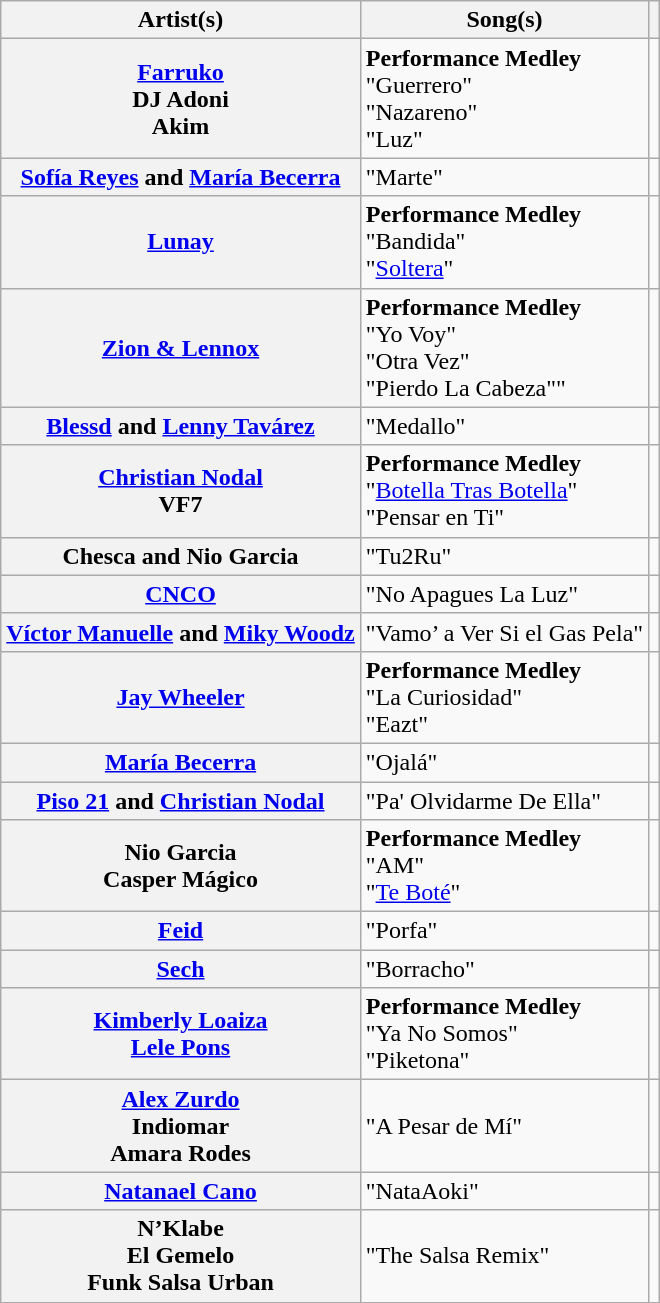<table class="wikitable plainrowheaders">
<tr>
<th scope="col">Artist(s)</th>
<th scope="col">Song(s)</th>
<th scope="col"></th>
</tr>
<tr>
<th scope="row"><a href='#'>Farruko</a><br>DJ Adoni<br>Akim</th>
<td><strong>Performance Medley</strong><br>"Guerrero"<br>"Nazareno"<br>"Luz"</td>
<td align="center"></td>
</tr>
<tr>
<th scope="row"><a href='#'>Sofía Reyes</a> and <a href='#'>María Becerra</a></th>
<td>"Marte"</td>
<td align="center"></td>
</tr>
<tr>
<th scope="row"><a href='#'>Lunay</a></th>
<td><strong>Performance Medley</strong><br>"Bandida"<br>"<a href='#'>Soltera</a>"</td>
<td align="center"></td>
</tr>
<tr>
<th scope="row"><a href='#'>Zion & Lennox</a></th>
<td><strong>Performance Medley</strong><br>"Yo Voy"<br>"Otra Vez"<br>"Pierdo La Cabeza""</td>
<td align="center"></td>
</tr>
<tr>
<th scope="row"><a href='#'>Blessd</a> and <a href='#'>Lenny Tavárez</a></th>
<td>"Medallo"</td>
<td align="center"></td>
</tr>
<tr>
<th scope="row"><a href='#'>Christian Nodal</a><br>VF7</th>
<td><strong>Performance Medley</strong><br>"<a href='#'>Botella Tras Botella</a>"<br>"Pensar en Ti"</td>
<td align="center"></td>
</tr>
<tr>
<th scope="row">Chesca and Nio Garcia</th>
<td>"Tu2Ru"</td>
<td align="center"></td>
</tr>
<tr>
<th scope="row"><a href='#'>CNCO</a></th>
<td>"No Apagues La Luz"</td>
<td align="center"></td>
</tr>
<tr>
<th scope="row"><a href='#'>Víctor Manuelle</a> and <a href='#'>Miky Woodz</a></th>
<td>"Vamo’ a Ver Si el Gas Pela"</td>
<td align="center"></td>
</tr>
<tr>
<th scope="row"><a href='#'>Jay Wheeler</a></th>
<td><strong>Performance Medley</strong><br>"La Curiosidad"<br>"Eazt"</td>
<td align="center"></td>
</tr>
<tr>
<th scope="row"><a href='#'>María Becerra</a></th>
<td>"Ojalá"</td>
<td align="center"></td>
</tr>
<tr>
<th scope="row"><a href='#'>Piso 21</a> and <a href='#'>Christian Nodal</a></th>
<td>"Pa' Olvidarme De Ella"</td>
<td align="center"></td>
</tr>
<tr>
<th scope="row">Nio Garcia<br>Casper Mágico</th>
<td><strong>Performance Medley</strong><br>"AM"<br>"<a href='#'>Te Boté</a>"</td>
<td align="center"></td>
</tr>
<tr>
<th scope="row"><a href='#'>Feid</a></th>
<td>"Porfa"</td>
<td align="center"></td>
</tr>
<tr>
<th scope="row"><a href='#'>Sech</a></th>
<td>"Borracho"</td>
<td align="center"></td>
</tr>
<tr>
<th scope="row"><a href='#'>Kimberly Loaiza</a><br><a href='#'>Lele Pons</a></th>
<td><strong>Performance Medley</strong><br>"Ya No Somos"<br>"Piketona"</td>
<td align="center"></td>
</tr>
<tr>
<th scope="row"><a href='#'>Alex Zurdo</a><br>Indiomar<br>Amara Rodes</th>
<td>"A Pesar de Mí"</td>
<td align="center"></td>
</tr>
<tr>
<th scope="row"><a href='#'>Natanael Cano</a></th>
<td>"NataAoki"</td>
<td align="center"></td>
</tr>
<tr>
<th scope="row">N’Klabe<br>El Gemelo<br>Funk Salsa Urban</th>
<td>"The Salsa Remix"</td>
<td align="center"></td>
</tr>
<tr>
</tr>
</table>
